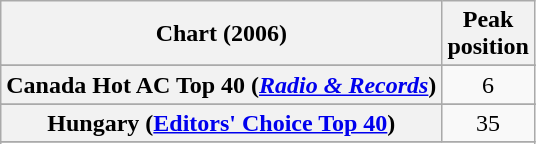<table class="wikitable sortable plainrowheaders" style="text-align:center">
<tr>
<th>Chart (2006)</th>
<th>Peak<br>position</th>
</tr>
<tr>
</tr>
<tr>
</tr>
<tr>
<th scope="row">Canada Hot AC Top 40 (<em><a href='#'>Radio & Records</a></em>)</th>
<td>6</td>
</tr>
<tr>
</tr>
<tr>
<th scope="row">Hungary (<a href='#'>Editors' Choice Top 40</a>)</th>
<td>35</td>
</tr>
<tr>
</tr>
<tr>
</tr>
<tr>
</tr>
<tr>
</tr>
<tr>
</tr>
<tr>
</tr>
<tr>
</tr>
<tr>
</tr>
<tr>
</tr>
</table>
